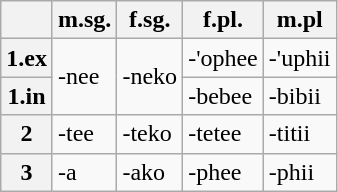<table class=wikitable>
<tr>
<th></th>
<th>m.sg.</th>
<th>f.sg.</th>
<th>f.pl.</th>
<th>m.pl</th>
</tr>
<tr>
<th>1.ex</th>
<td rowspan=2>-nee</td>
<td rowspan=2>-neko</td>
<td>-'ophee</td>
<td>-'uphii</td>
</tr>
<tr>
<th>1.in</th>
<td>-bebee</td>
<td>-bibii</td>
</tr>
<tr>
<th>2</th>
<td>-tee</td>
<td>-teko</td>
<td>-tetee</td>
<td>-titii</td>
</tr>
<tr>
<th>3</th>
<td>-a</td>
<td>-ako</td>
<td>-phee</td>
<td>-phii</td>
</tr>
</table>
